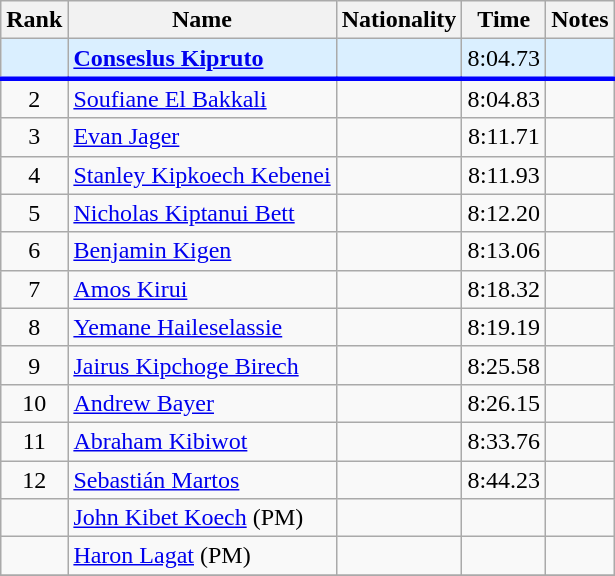<table class="wikitable sortable" style="text-align:center">
<tr>
<th>Rank</th>
<th>Name</th>
<th>Nationality</th>
<th>Time</th>
<th>Notes</th>
</tr>
<tr bgcolor=#daefff>
<td></td>
<td align=left><strong><a href='#'>Conseslus Kipruto</a></strong></td>
<td align=left><strong></strong></td>
<td>8:04.73</td>
<td></td>
</tr>
<tr style="border-top:3px solid blue;">
<td>2</td>
<td align=left><a href='#'>Soufiane El Bakkali</a></td>
<td align=left></td>
<td>8:04.83</td>
<td></td>
</tr>
<tr>
<td>3</td>
<td align=left><a href='#'>Evan Jager</a></td>
<td align=left></td>
<td>8:11.71</td>
<td></td>
</tr>
<tr>
<td>4</td>
<td align=left><a href='#'>Stanley Kipkoech Kebenei</a></td>
<td align=left></td>
<td>8:11.93</td>
<td></td>
</tr>
<tr>
<td>5</td>
<td align=left><a href='#'>Nicholas Kiptanui Bett</a></td>
<td align=left></td>
<td>8:12.20</td>
<td></td>
</tr>
<tr>
<td>6</td>
<td align=left><a href='#'>Benjamin Kigen</a></td>
<td align=left></td>
<td>8:13.06</td>
<td></td>
</tr>
<tr>
<td>7</td>
<td align=left><a href='#'>Amos Kirui</a></td>
<td align=left></td>
<td>8:18.32</td>
<td></td>
</tr>
<tr>
<td>8</td>
<td align=left><a href='#'>Yemane Haileselassie</a></td>
<td align=left></td>
<td>8:19.19</td>
<td></td>
</tr>
<tr>
<td>9</td>
<td align=left><a href='#'>Jairus Kipchoge Birech</a></td>
<td align=left></td>
<td>8:25.58</td>
<td></td>
</tr>
<tr>
<td>10</td>
<td align=left><a href='#'>Andrew Bayer</a></td>
<td align=left></td>
<td>8:26.15</td>
<td></td>
</tr>
<tr>
<td>11</td>
<td align=left><a href='#'>Abraham Kibiwot</a></td>
<td align=left></td>
<td>8:33.76</td>
<td></td>
</tr>
<tr>
<td>12</td>
<td align=left><a href='#'>Sebastián Martos</a></td>
<td align=left></td>
<td>8:44.23</td>
<td></td>
</tr>
<tr>
<td></td>
<td align=left><a href='#'>John Kibet Koech</a> (PM)</td>
<td align=left></td>
<td></td>
<td></td>
</tr>
<tr>
<td></td>
<td align=left><a href='#'>Haron Lagat</a> (PM)</td>
<td align=left></td>
<td></td>
<td></td>
</tr>
<tr>
</tr>
</table>
